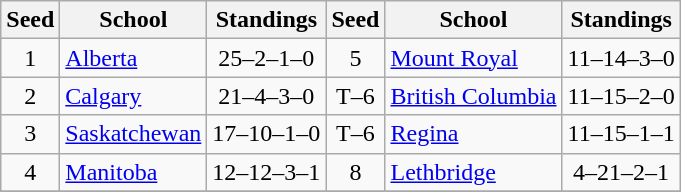<table class="wikitable">
<tr>
<th>Seed</th>
<th width:120px">School</th>
<th>Standings</th>
<th>Seed</th>
<th width:120px">School</th>
<th>Standings</th>
</tr>
<tr>
<td align=center>1</td>
<td><a href='#'>Alberta</a></td>
<td align=center>25–2–1–0</td>
<td align=center>5</td>
<td><a href='#'>Mount Royal</a></td>
<td align=center>11–14–3–0</td>
</tr>
<tr>
<td align=center>2</td>
<td><a href='#'>Calgary</a></td>
<td align=center>21–4–3–0</td>
<td align=center>T–6</td>
<td><a href='#'>British Columbia</a></td>
<td align=center>11–15–2–0</td>
</tr>
<tr>
<td align=center>3</td>
<td><a href='#'>Saskatchewan</a></td>
<td align=center>17–10–1–0</td>
<td align=center>T–6</td>
<td><a href='#'>Regina</a></td>
<td align=center>11–15–1–1</td>
</tr>
<tr>
<td align=center>4</td>
<td><a href='#'>Manitoba</a></td>
<td align=center>12–12–3–1</td>
<td align=center>8</td>
<td><a href='#'>Lethbridge</a></td>
<td align=center>4–21–2–1</td>
</tr>
<tr>
</tr>
</table>
